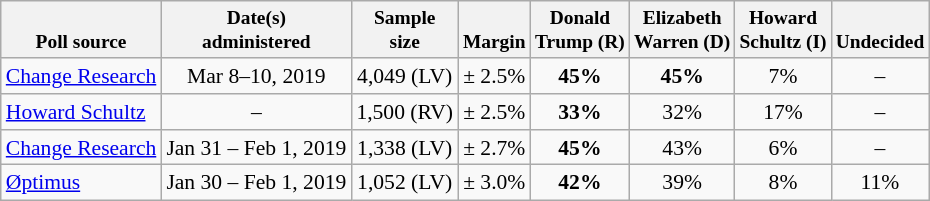<table class="wikitable sortable" style="font-size:90%;text-align:center;">
<tr valign=bottom style="font-size:90%;">
<th>Poll source</th>
<th>Date(s)<br>administered</th>
<th>Sample<br>size</th>
<th>Margin<br></th>
<th>Donald<br>Trump (R)</th>
<th>Elizabeth<br>Warren (D)</th>
<th>Howard<br>Schultz (I)</th>
<th>Undecided</th>
</tr>
<tr>
<td style="text-align:left;"><a href='#'>Change Research</a></td>
<td>Mar 8–10, 2019</td>
<td>4,049 (LV)</td>
<td>± 2.5%</td>
<td><strong>45%</strong></td>
<td><strong>45%</strong></td>
<td>7%</td>
<td>–</td>
</tr>
<tr>
<td style="text-align:left;"><a href='#'>Howard Schultz</a></td>
<td>–</td>
<td>1,500 (RV)</td>
<td>± 2.5%</td>
<td><strong>33%</strong></td>
<td>32%</td>
<td>17%</td>
<td>–</td>
</tr>
<tr>
<td style="text-align:left;"><a href='#'>Change Research</a></td>
<td>Jan 31 – Feb 1, 2019</td>
<td>1,338 (LV)</td>
<td>± 2.7%</td>
<td><strong>45%</strong></td>
<td>43%</td>
<td>6%</td>
<td>–</td>
</tr>
<tr>
<td style="text-align:left;"><a href='#'>Øptimus</a></td>
<td>Jan 30 – Feb 1, 2019</td>
<td>1,052 (LV)</td>
<td>± 3.0%</td>
<td><strong>42%</strong></td>
<td>39%</td>
<td>8%</td>
<td>11%</td>
</tr>
</table>
